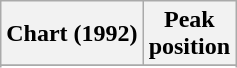<table class="wikitable sortable plainrowheaders" style="text-align:center">
<tr>
<th scope="col">Chart (1992)</th>
<th scope="col">Peak<br> position</th>
</tr>
<tr>
</tr>
<tr>
</tr>
<tr>
</tr>
</table>
